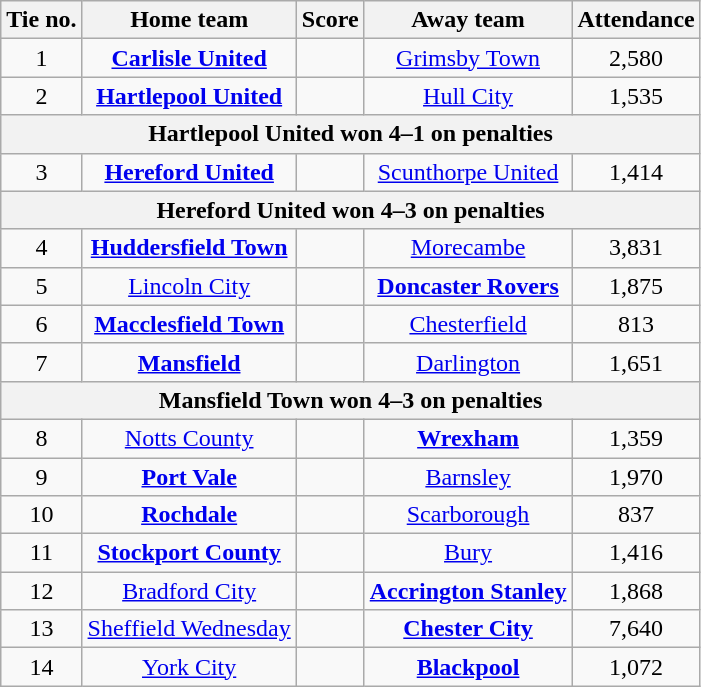<table class="wikitable" style="text-align: center">
<tr>
<th>Tie no.</th>
<th>Home team</th>
<th>Score</th>
<th>Away team</th>
<th>Attendance</th>
</tr>
<tr>
<td>1</td>
<td><strong><a href='#'>Carlisle United</a></strong></td>
<td></td>
<td><a href='#'>Grimsby Town</a></td>
<td>2,580</td>
</tr>
<tr>
<td>2</td>
<td><strong><a href='#'>Hartlepool United</a></strong></td>
<td></td>
<td><a href='#'>Hull City</a></td>
<td>1,535</td>
</tr>
<tr>
<th colspan=5>Hartlepool United won 4–1 on penalties</th>
</tr>
<tr>
<td>3</td>
<td><strong><a href='#'>Hereford United</a></strong></td>
<td></td>
<td><a href='#'>Scunthorpe United</a></td>
<td>1,414</td>
</tr>
<tr>
<th colspan=5>Hereford United won 4–3 on penalties</th>
</tr>
<tr>
<td>4</td>
<td><strong><a href='#'>Huddersfield Town</a></strong></td>
<td></td>
<td><a href='#'>Morecambe</a></td>
<td>3,831</td>
</tr>
<tr>
<td>5</td>
<td><a href='#'>Lincoln City</a></td>
<td></td>
<td><strong><a href='#'>Doncaster Rovers</a></strong></td>
<td>1,875</td>
</tr>
<tr>
<td>6</td>
<td><strong><a href='#'>Macclesfield Town</a></strong></td>
<td></td>
<td><a href='#'>Chesterfield</a></td>
<td>813</td>
</tr>
<tr>
<td>7</td>
<td><strong><a href='#'>Mansfield</a></strong></td>
<td></td>
<td><a href='#'>Darlington</a></td>
<td>1,651</td>
</tr>
<tr>
<th colspan=5>Mansfield Town won 4–3 on penalties</th>
</tr>
<tr>
<td>8</td>
<td><a href='#'>Notts County</a></td>
<td></td>
<td><strong><a href='#'>Wrexham</a></strong></td>
<td>1,359</td>
</tr>
<tr>
<td>9</td>
<td><strong><a href='#'>Port Vale</a></strong></td>
<td></td>
<td><a href='#'>Barnsley</a></td>
<td>1,970</td>
</tr>
<tr>
<td>10</td>
<td><strong><a href='#'>Rochdale</a></strong></td>
<td></td>
<td><a href='#'>Scarborough</a></td>
<td>837</td>
</tr>
<tr>
<td>11</td>
<td><strong><a href='#'>Stockport County</a></strong></td>
<td></td>
<td><a href='#'>Bury</a></td>
<td>1,416</td>
</tr>
<tr>
<td>12</td>
<td><a href='#'>Bradford City</a></td>
<td></td>
<td><strong><a href='#'>Accrington Stanley</a></strong></td>
<td>1,868</td>
</tr>
<tr>
<td>13</td>
<td><a href='#'>Sheffield Wednesday</a></td>
<td></td>
<td><strong><a href='#'>Chester City</a></strong></td>
<td>7,640</td>
</tr>
<tr>
<td>14</td>
<td><a href='#'>York City</a></td>
<td></td>
<td><strong><a href='#'>Blackpool</a></strong></td>
<td>1,072</td>
</tr>
</table>
